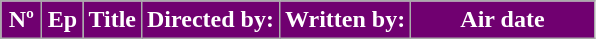<table class="wikitable" style="background:#FFFFFF">
<tr>
<th style="background:#700070; color:#FFFFFF; width:20px">Nº</th>
<th style="background:#700070; color:#FFFFFF; width:20px">Ep</th>
<th style="background:#700070; color:#FFFFFF">Title</th>
<th style="background:#700070; color:#FFFFFF">Directed by:</th>
<th style="background:#700070; color:#FFFFFF">Written by:</th>
<th style="background:#700070; color:#FFFFFF; width:115px">Air date<br>

</th>
</tr>
</table>
